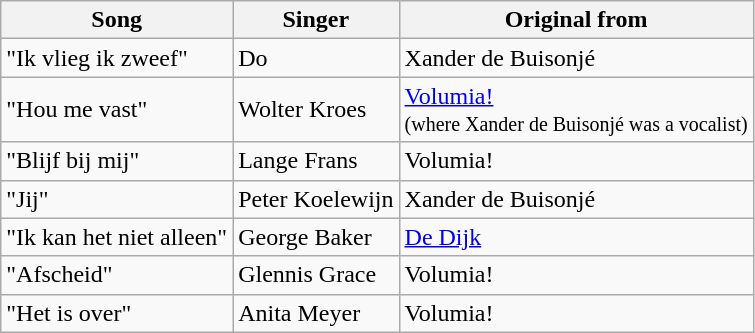<table class="wikitable">
<tr>
<th>Song</th>
<th>Singer</th>
<th>Original from</th>
</tr>
<tr>
<td>"Ik vlieg ik zweef"</td>
<td>Do</td>
<td>Xander de Buisonjé</td>
</tr>
<tr>
<td>"Hou me vast"</td>
<td>Wolter Kroes</td>
<td><a href='#'>Volumia!</a><br><small>(where Xander de Buisonjé was a vocalist)</small></td>
</tr>
<tr>
<td>"Blijf bij mij"</td>
<td>Lange Frans</td>
<td>Volumia!</td>
</tr>
<tr>
<td>"Jij"</td>
<td>Peter Koelewijn</td>
<td>Xander de Buisonjé</td>
</tr>
<tr>
<td>"Ik kan het niet alleen"</td>
<td>George Baker</td>
<td><a href='#'>De Dijk</a></td>
</tr>
<tr>
<td>"Afscheid"</td>
<td>Glennis Grace</td>
<td>Volumia!</td>
</tr>
<tr>
<td>"Het is over"</td>
<td>Anita Meyer</td>
<td>Volumia!</td>
</tr>
</table>
